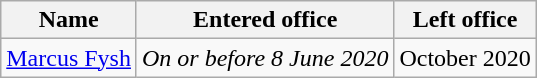<table class="wikitable" style="text-align:left">
<tr>
<th>Name</th>
<th>Entered office</th>
<th>Left office</th>
</tr>
<tr>
<td><a href='#'>Marcus Fysh</a></td>
<td><em>On or before 8 June 2020</em></td>
<td>October 2020</td>
</tr>
</table>
